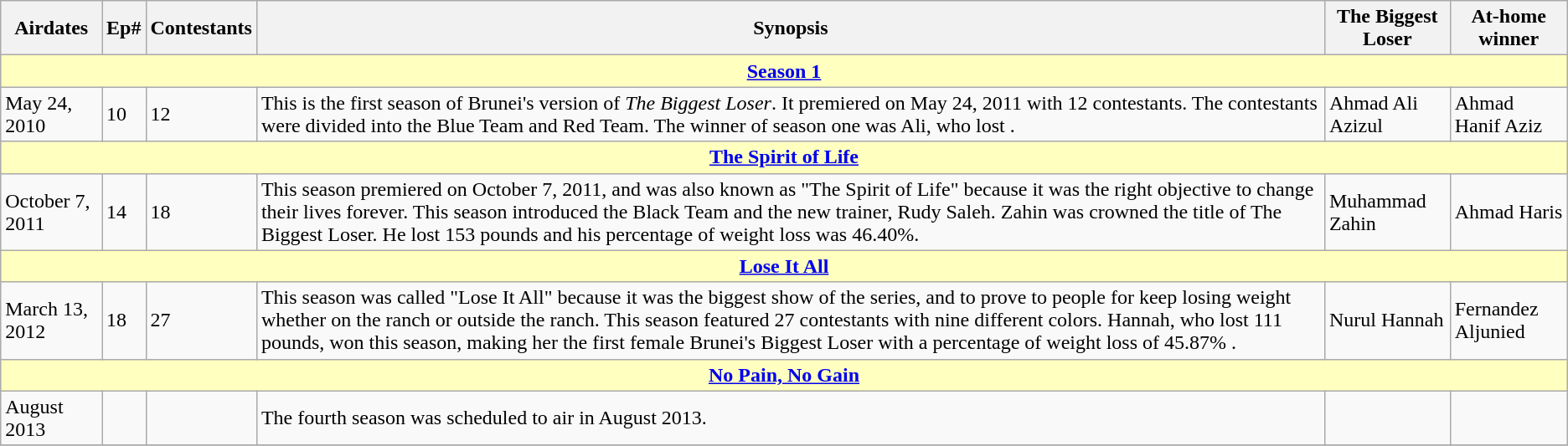<table class=wikitable>
<tr>
<th>Airdates</th>
<th>Ep#</th>
<th>Contestants</th>
<th>Synopsis</th>
<th>The Biggest Loser</th>
<th>At-home winner</th>
</tr>
<tr>
<td colspan="6" style="background:#ffffbf; text-align:center;"><strong><a href='#'>Season 1</a></strong></td>
</tr>
<tr>
<td>May 24, 2010</td>
<td>10</td>
<td>12</td>
<td>This is the first season of Brunei's version of <em>The Biggest Loser</em>. It premiered on May 24, 2011 with 12 contestants. The contestants were divided into the Blue Team and Red Team. The winner of season one was Ali, who lost .</td>
<td>Ahmad Ali Azizul</td>
<td>Ahmad Hanif Aziz</td>
</tr>
<tr>
<td colspan="6" style="background:#ffffbf; text-align:center;"><strong><a href='#'>The Spirit of Life</a></strong></td>
</tr>
<tr>
<td>October 7, 2011</td>
<td>14</td>
<td>18</td>
<td>This season premiered on October 7, 2011, and was also known as "The Spirit of Life" because it was the right objective to change their lives forever. This season introduced the Black Team and the new trainer, Rudy Saleh. Zahin was crowned the title of The Biggest Loser. He lost 153 pounds and his percentage of weight loss was 46.40%.</td>
<td>Muhammad Zahin</td>
<td>Ahmad Haris</td>
</tr>
<tr>
<td colspan="6" style="background:#ffffbf; text-align:center;"><strong><a href='#'>Lose It All</a></strong></td>
</tr>
<tr>
<td>March 13, 2012</td>
<td>18</td>
<td>27</td>
<td>This season was called "Lose It All" because it was the biggest show of the series, and to prove to people for keep losing weight whether on the ranch or outside the ranch. This season featured 27 contestants with nine different colors. Hannah, who lost 111 pounds, won this season, making her the first female Brunei's Biggest Loser with a percentage of weight loss of 45.87% .</td>
<td>Nurul Hannah</td>
<td>Fernandez Aljunied</td>
</tr>
<tr>
<td colspan="6" style="background:#ffffbf; text-align:center;"><strong><a href='#'>No Pain, No Gain</a></strong></td>
</tr>
<tr>
<td>August 2013</td>
<td></td>
<td></td>
<td>The fourth season was scheduled to air in August 2013.</td>
<td></td>
<td></td>
</tr>
<tr>
</tr>
</table>
